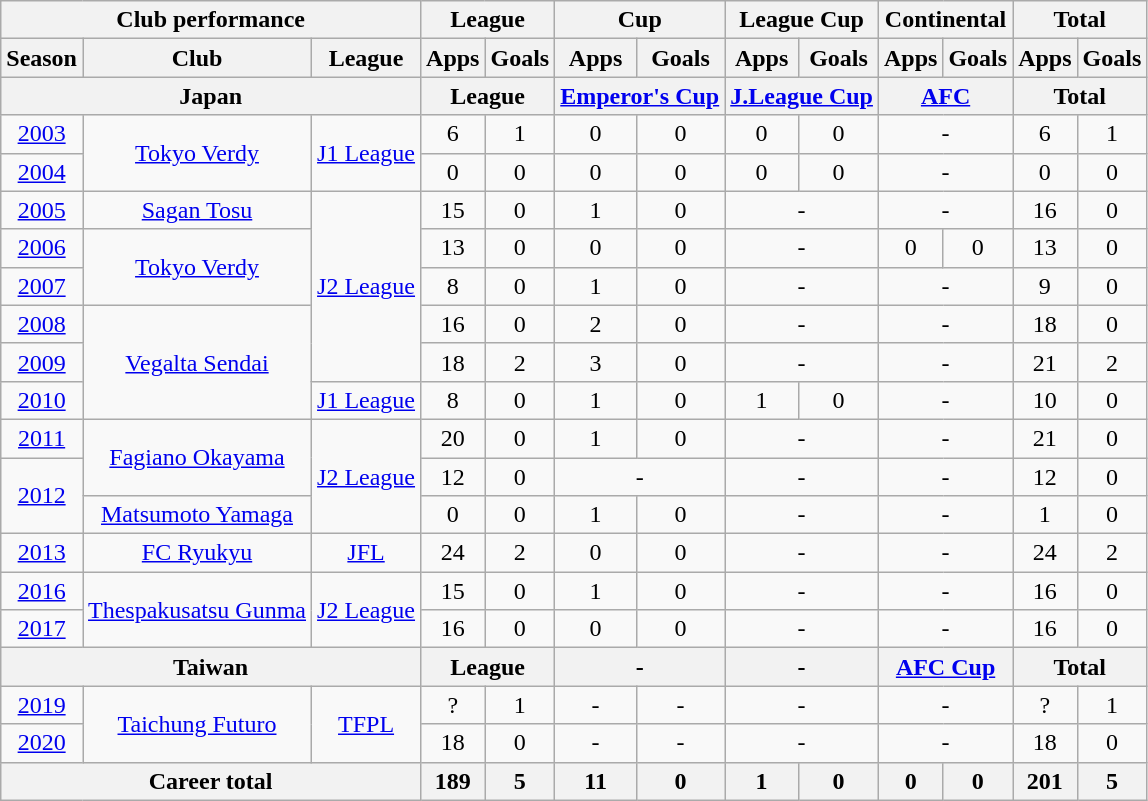<table class="wikitable" style="text-align:center">
<tr>
<th colspan=3>Club performance</th>
<th colspan=2>League</th>
<th colspan=2>Cup</th>
<th colspan=2>League Cup</th>
<th colspan=2>Continental</th>
<th colspan=2>Total</th>
</tr>
<tr>
<th>Season</th>
<th>Club</th>
<th>League</th>
<th>Apps</th>
<th>Goals</th>
<th>Apps</th>
<th>Goals</th>
<th>Apps</th>
<th>Goals</th>
<th>Apps</th>
<th>Goals</th>
<th>Apps</th>
<th>Goals</th>
</tr>
<tr>
<th colspan=3>Japan</th>
<th colspan=2>League</th>
<th colspan=2><a href='#'>Emperor's Cup</a></th>
<th colspan=2><a href='#'>J.League Cup</a></th>
<th colspan=2><a href='#'>AFC</a></th>
<th colspan=2>Total</th>
</tr>
<tr>
<td><a href='#'>2003</a></td>
<td rowspan="2"><a href='#'>Tokyo Verdy</a></td>
<td rowspan="2"><a href='#'>J1 League</a></td>
<td>6</td>
<td>1</td>
<td>0</td>
<td>0</td>
<td>0</td>
<td>0</td>
<td colspan="2">-</td>
<td>6</td>
<td>1</td>
</tr>
<tr>
<td><a href='#'>2004</a></td>
<td>0</td>
<td>0</td>
<td>0</td>
<td>0</td>
<td>0</td>
<td>0</td>
<td colspan="2">-</td>
<td>0</td>
<td>0</td>
</tr>
<tr>
<td><a href='#'>2005</a></td>
<td><a href='#'>Sagan Tosu</a></td>
<td rowspan="5"><a href='#'>J2 League</a></td>
<td>15</td>
<td>0</td>
<td>1</td>
<td>0</td>
<td colspan="2">-</td>
<td colspan="2">-</td>
<td>16</td>
<td>0</td>
</tr>
<tr>
<td><a href='#'>2006</a></td>
<td rowspan="2"><a href='#'>Tokyo Verdy</a></td>
<td>13</td>
<td>0</td>
<td>0</td>
<td>0</td>
<td colspan="2">-</td>
<td>0</td>
<td>0</td>
<td>13</td>
<td>0</td>
</tr>
<tr>
<td><a href='#'>2007</a></td>
<td>8</td>
<td>0</td>
<td>1</td>
<td>0</td>
<td colspan="2">-</td>
<td colspan="2">-</td>
<td>9</td>
<td>0</td>
</tr>
<tr>
<td><a href='#'>2008</a></td>
<td rowspan="3"><a href='#'>Vegalta Sendai</a></td>
<td>16</td>
<td>0</td>
<td>2</td>
<td>0</td>
<td colspan="2">-</td>
<td colspan="2">-</td>
<td>18</td>
<td>0</td>
</tr>
<tr>
<td><a href='#'>2009</a></td>
<td>18</td>
<td>2</td>
<td>3</td>
<td>0</td>
<td colspan="2">-</td>
<td colspan="2">-</td>
<td>21</td>
<td>2</td>
</tr>
<tr>
<td><a href='#'>2010</a></td>
<td><a href='#'>J1 League</a></td>
<td>8</td>
<td>0</td>
<td>1</td>
<td>0</td>
<td>1</td>
<td>0</td>
<td colspan="2">-</td>
<td>10</td>
<td>0</td>
</tr>
<tr>
<td><a href='#'>2011</a></td>
<td rowspan="2"><a href='#'>Fagiano Okayama</a></td>
<td rowspan="3"><a href='#'>J2 League</a></td>
<td>20</td>
<td>0</td>
<td>1</td>
<td>0</td>
<td colspan="2">-</td>
<td colspan="2">-</td>
<td>21</td>
<td>0</td>
</tr>
<tr>
<td rowspan="2"><a href='#'>2012</a></td>
<td>12</td>
<td>0</td>
<td colspan="2">-</td>
<td colspan="2">-</td>
<td colspan="2">-</td>
<td>12</td>
<td>0</td>
</tr>
<tr>
<td><a href='#'>Matsumoto Yamaga</a></td>
<td>0</td>
<td>0</td>
<td>1</td>
<td>0</td>
<td colspan="2">-</td>
<td colspan="2">-</td>
<td>1</td>
<td>0</td>
</tr>
<tr>
<td><a href='#'>2013</a></td>
<td><a href='#'>FC Ryukyu</a></td>
<td><a href='#'>JFL</a></td>
<td>24</td>
<td>2</td>
<td>0</td>
<td>0</td>
<td colspan="2">-</td>
<td colspan="2">-</td>
<td>24</td>
<td>2</td>
</tr>
<tr>
<td><a href='#'>2016</a></td>
<td rowspan="2"><a href='#'>Thespakusatsu Gunma</a></td>
<td rowspan="2"><a href='#'>J2 League</a></td>
<td>15</td>
<td>0</td>
<td>1</td>
<td>0</td>
<td colspan="2">-</td>
<td colspan="2">-</td>
<td>16</td>
<td>0</td>
</tr>
<tr>
<td><a href='#'>2017</a></td>
<td>16</td>
<td>0</td>
<td>0</td>
<td>0</td>
<td colspan="2">-</td>
<td colspan="2">-</td>
<td>16</td>
<td>0</td>
</tr>
<tr>
<th colspan=3>Taiwan</th>
<th colspan=2>League</th>
<th colspan=2>-</th>
<th colspan=2>-</th>
<th colspan=2><a href='#'>AFC Cup</a></th>
<th colspan=2>Total</th>
</tr>
<tr>
<td><a href='#'>2019</a></td>
<td rowspan="2"><a href='#'>Taichung Futuro</a></td>
<td rowspan="2"><a href='#'>TFPL</a></td>
<td>?</td>
<td>1</td>
<td>-</td>
<td>-</td>
<td colspan="2">-</td>
<td colspan="2">-</td>
<td>?</td>
<td>1</td>
</tr>
<tr>
<td><a href='#'>2020</a></td>
<td>18</td>
<td>0</td>
<td>-</td>
<td>-</td>
<td colspan="2">-</td>
<td colspan="2">-</td>
<td>18</td>
<td>0</td>
</tr>
<tr>
<th colspan=3>Career total</th>
<th>189</th>
<th>5</th>
<th>11</th>
<th>0</th>
<th>1</th>
<th>0</th>
<th>0</th>
<th>0</th>
<th>201</th>
<th>5</th>
</tr>
</table>
